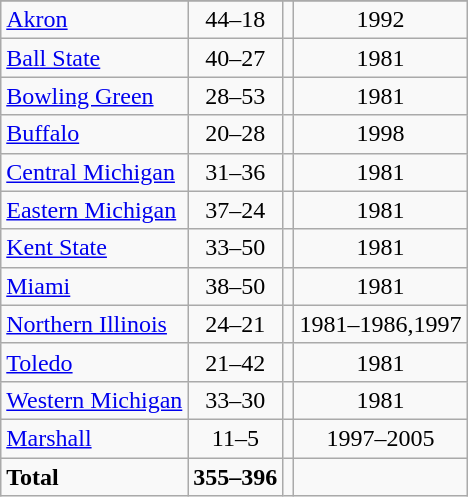<table class="wikitable">
<tr>
</tr>
<tr>
<td><a href='#'>Akron</a></td>
<td align=center>44–18</td>
<td align="center"></td>
<td align=center>1992</td>
</tr>
<tr>
<td><a href='#'>Ball State</a></td>
<td align=center>40–27</td>
<td align="center"></td>
<td align=center>1981</td>
</tr>
<tr>
<td><a href='#'>Bowling Green</a></td>
<td align=center>28–53</td>
<td align="center"></td>
<td align=center>1981</td>
</tr>
<tr>
<td><a href='#'>Buffalo</a></td>
<td align=center>20–28</td>
<td align="center"></td>
<td align=center>1998</td>
</tr>
<tr>
<td><a href='#'>Central Michigan</a></td>
<td align=center>31–36</td>
<td align="center"></td>
<td align=center>1981</td>
</tr>
<tr>
<td><a href='#'>Eastern Michigan</a></td>
<td align=center>37–24</td>
<td align="center"></td>
<td align=center>1981</td>
</tr>
<tr>
<td><a href='#'>Kent State</a></td>
<td align=center>33–50</td>
<td align="center"></td>
<td align=center>1981</td>
</tr>
<tr>
<td><a href='#'>Miami</a></td>
<td align=center>38–50</td>
<td align="center"></td>
<td align=center>1981</td>
</tr>
<tr>
<td><a href='#'>Northern Illinois</a></td>
<td align=center>24–21</td>
<td align="center"></td>
<td align=center>1981–1986,1997</td>
</tr>
<tr>
<td><a href='#'>Toledo</a></td>
<td align=center>21–42</td>
<td align="center"></td>
<td align=center>1981</td>
</tr>
<tr>
<td><a href='#'>Western Michigan</a></td>
<td align=center>33–30</td>
<td align="center"></td>
<td align=center>1981</td>
</tr>
<tr>
<td><a href='#'>Marshall</a></td>
<td align=center>11–5</td>
<td align="center"></td>
<td align=center>1997–2005</td>
</tr>
<tr>
<td><strong>Total</strong></td>
<td align=center><strong>355–396</strong></td>
<td align="center"></td>
</tr>
</table>
